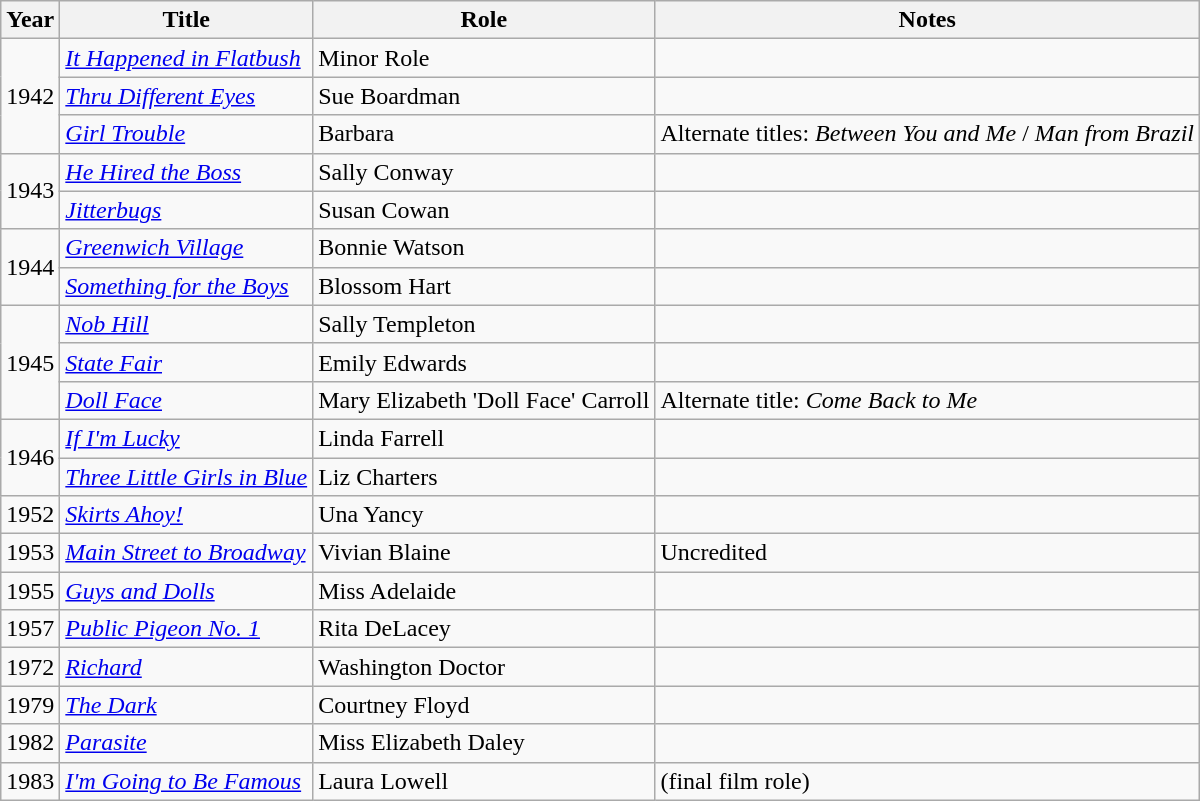<table class="wikitable">
<tr>
<th>Year</th>
<th>Title</th>
<th>Role</th>
<th>Notes</th>
</tr>
<tr>
<td rowspan=3>1942</td>
<td><em><a href='#'>It Happened in Flatbush</a></em></td>
<td>Minor Role</td>
<td></td>
</tr>
<tr>
<td><em><a href='#'>Thru Different Eyes</a></em></td>
<td>Sue Boardman</td>
<td></td>
</tr>
<tr>
<td><em><a href='#'>Girl Trouble</a></em></td>
<td>Barbara</td>
<td>Alternate titles: <em>Between You and Me</em> / <em>Man from Brazil</em></td>
</tr>
<tr>
<td rowspan=2>1943</td>
<td><em><a href='#'>He Hired the Boss</a></em></td>
<td>Sally Conway</td>
<td></td>
</tr>
<tr>
<td><em><a href='#'>Jitterbugs</a></em></td>
<td>Susan Cowan</td>
<td></td>
</tr>
<tr>
<td rowspan=2>1944</td>
<td><em><a href='#'>Greenwich Village</a></em></td>
<td>Bonnie Watson</td>
<td></td>
</tr>
<tr>
<td><em><a href='#'>Something for the Boys</a></em></td>
<td>Blossom Hart</td>
<td></td>
</tr>
<tr>
<td rowspan=3>1945</td>
<td><em><a href='#'>Nob Hill</a></em></td>
<td>Sally Templeton</td>
<td></td>
</tr>
<tr>
<td><em><a href='#'>State Fair</a></em></td>
<td>Emily Edwards</td>
<td></td>
</tr>
<tr>
<td><em><a href='#'>Doll Face</a></em></td>
<td>Mary Elizabeth 'Doll Face' Carroll</td>
<td>Alternate title: <em>Come Back to Me</em></td>
</tr>
<tr>
<td rowspan=2>1946</td>
<td><em><a href='#'>If I'm Lucky</a></em></td>
<td>Linda Farrell</td>
<td></td>
</tr>
<tr>
<td><em><a href='#'>Three Little Girls in Blue</a></em></td>
<td>Liz Charters</td>
<td></td>
</tr>
<tr>
<td>1952</td>
<td><em><a href='#'>Skirts Ahoy!</a></em></td>
<td>Una Yancy</td>
<td></td>
</tr>
<tr>
<td>1953</td>
<td><em><a href='#'>Main Street to Broadway</a></em></td>
<td>Vivian Blaine</td>
<td>Uncredited</td>
</tr>
<tr>
<td>1955</td>
<td><em><a href='#'>Guys and Dolls</a></em></td>
<td>Miss Adelaide</td>
<td></td>
</tr>
<tr>
<td>1957</td>
<td><em><a href='#'>Public Pigeon No. 1</a></em></td>
<td>Rita DeLacey</td>
<td></td>
</tr>
<tr>
<td>1972</td>
<td><em><a href='#'>Richard</a></em></td>
<td>Washington Doctor</td>
<td></td>
</tr>
<tr>
<td>1979</td>
<td><em><a href='#'>The Dark</a></em></td>
<td>Courtney Floyd</td>
<td></td>
</tr>
<tr>
<td>1982</td>
<td><em><a href='#'>Parasite</a></em></td>
<td>Miss Elizabeth Daley</td>
<td></td>
</tr>
<tr>
<td>1983</td>
<td><em><a href='#'>I'm Going to Be Famous</a></em></td>
<td>Laura Lowell</td>
<td>(final film role)</td>
</tr>
</table>
